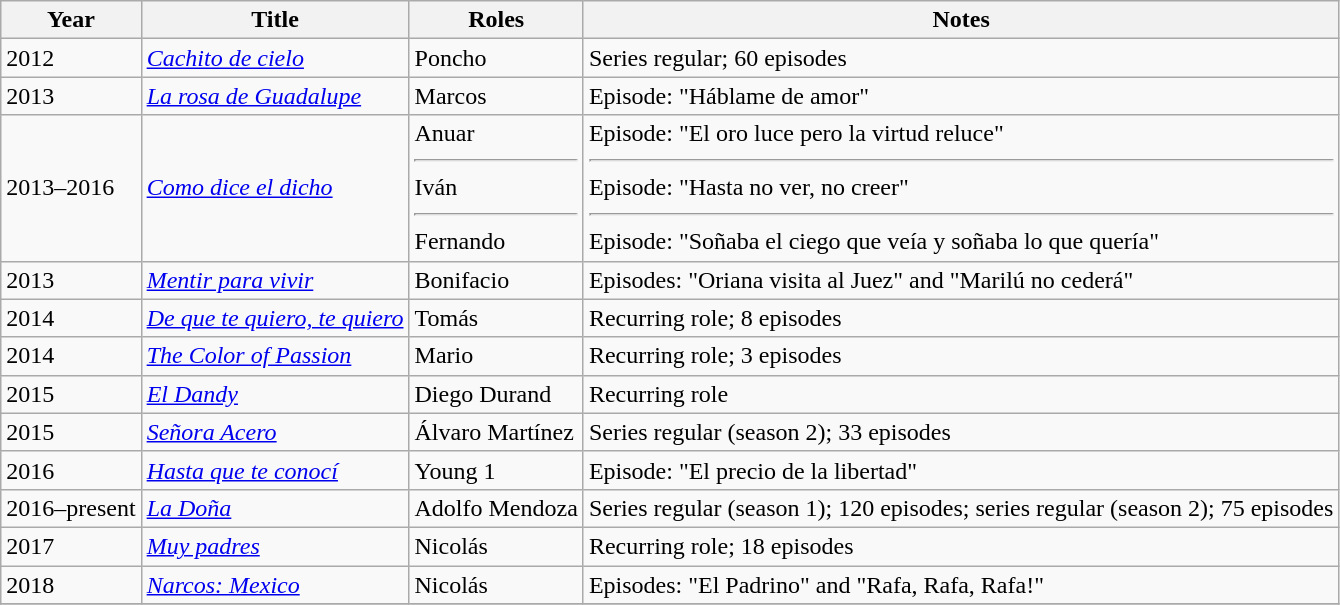<table class="wikitable sortable">
<tr>
<th>Year</th>
<th>Title</th>
<th>Roles</th>
<th>Notes</th>
</tr>
<tr>
<td>2012</td>
<td><em><a href='#'>Cachito de cielo</a></em></td>
<td>Poncho</td>
<td>Series regular; 60 episodes</td>
</tr>
<tr>
<td>2013</td>
<td><em><a href='#'>La rosa de Guadalupe</a></em></td>
<td>Marcos</td>
<td>Episode: "Háblame de amor"</td>
</tr>
<tr>
<td>2013–2016</td>
<td><em><a href='#'>Como dice el dicho</a></em></td>
<td>Anuar<hr>Iván<hr>Fernando</td>
<td>Episode: "El oro luce pero la virtud reluce"<hr>Episode: "Hasta no ver, no creer"<hr>Episode: "Soñaba el ciego que veía y soñaba lo que quería"</td>
</tr>
<tr>
<td>2013</td>
<td><em><a href='#'>Mentir para vivir</a></em></td>
<td>Bonifacio</td>
<td>Episodes: "Oriana visita al Juez" and "Marilú no cederá"</td>
</tr>
<tr>
<td>2014</td>
<td><em><a href='#'>De que te quiero, te quiero</a></em></td>
<td>Tomás</td>
<td>Recurring role; 8 episodes</td>
</tr>
<tr>
<td>2014</td>
<td><em><a href='#'>The Color of Passion</a></em></td>
<td>Mario</td>
<td>Recurring role; 3 episodes</td>
</tr>
<tr>
<td>2015</td>
<td><em><a href='#'>El Dandy</a></em></td>
<td>Diego Durand</td>
<td>Recurring role</td>
</tr>
<tr>
<td>2015</td>
<td><em><a href='#'>Señora Acero</a></em></td>
<td>Álvaro Martínez</td>
<td>Series regular (season 2); 33 episodes</td>
</tr>
<tr>
<td>2016</td>
<td><em><a href='#'>Hasta que te conocí</a></em></td>
<td>Young 1</td>
<td>Episode: "El precio de la libertad"</td>
</tr>
<tr>
<td>2016–present</td>
<td><em><a href='#'>La Doña</a></em></td>
<td>Adolfo Mendoza</td>
<td>Series regular (season 1); 120 episodes; series regular (season 2); 75 episodes</td>
</tr>
<tr>
<td>2017</td>
<td><em><a href='#'>Muy padres</a></em></td>
<td>Nicolás</td>
<td>Recurring role; 18 episodes</td>
</tr>
<tr>
<td>2018</td>
<td><em><a href='#'>Narcos: Mexico</a></em></td>
<td>Nicolás</td>
<td>Episodes: "El Padrino" and "Rafa, Rafa, Rafa!"</td>
</tr>
<tr>
</tr>
</table>
